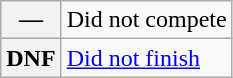<table class="wikitable">
<tr>
<th scope="row">—</th>
<td>Did not compete</td>
</tr>
<tr>
<th scope="row">DNF</th>
<td><a href='#'>Did not finish</a></td>
</tr>
</table>
